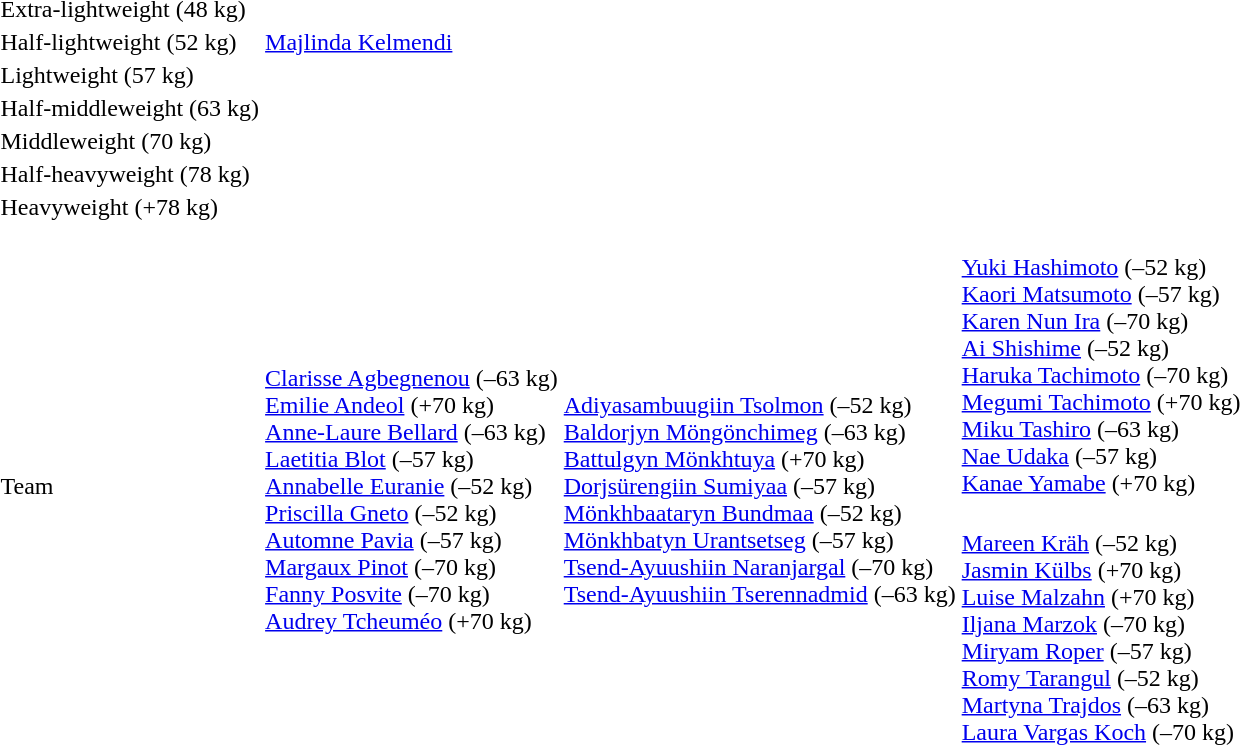<table>
<tr>
<td rowspan=2>Extra-lightweight (48 kg)<br></td>
<td rowspan=2></td>
<td rowspan=2></td>
<td></td>
</tr>
<tr>
<td></td>
</tr>
<tr>
<td rowspan=2>Half-lightweight (52 kg)<br></td>
<td rowspan=2><a href='#'>Majlinda Kelmendi</a> <br></td>
<td rowspan=2></td>
<td></td>
</tr>
<tr>
<td></td>
</tr>
<tr>
<td rowspan=2>Lightweight (57 kg)<br></td>
<td rowspan=2></td>
<td rowspan=2></td>
<td></td>
</tr>
<tr>
<td></td>
</tr>
<tr>
<td rowspan=2>Half-middleweight (63 kg)<br></td>
<td rowspan=2></td>
<td rowspan=2></td>
<td></td>
</tr>
<tr>
<td></td>
</tr>
<tr>
<td rowspan=2>Middleweight (70 kg)<br></td>
<td rowspan=2></td>
<td rowspan=2></td>
<td></td>
</tr>
<tr>
<td></td>
</tr>
<tr>
<td rowspan=2>Half-heavyweight (78 kg)<br></td>
<td rowspan=2></td>
<td rowspan=2></td>
<td></td>
</tr>
<tr>
<td></td>
</tr>
<tr>
<td rowspan=2>Heavyweight (+78 kg)<br></td>
<td rowspan=2></td>
<td rowspan=2></td>
<td></td>
</tr>
<tr>
<td></td>
</tr>
<tr>
<td rowspan=2>Team<br></td>
<td rowspan=2><br><a href='#'>Clarisse Agbegnenou</a> (–63 kg)<br><a href='#'>Emilie Andeol</a> (+70 kg)<br> <a href='#'>Anne-Laure Bellard</a> (–63 kg)<br><a href='#'>Laetitia Blot</a> (–57 kg)<br><a href='#'>Annabelle Euranie</a> (–52 kg)<br><a href='#'>Priscilla Gneto</a> (–52 kg)<br><a href='#'>Automne Pavia</a> (–57 kg)<br><a href='#'>Margaux Pinot</a> (–70 kg)<br><a href='#'>Fanny Posvite</a> (–70 kg)<br> <a href='#'>Audrey Tcheuméo</a> (+70 kg)</td>
<td rowspan=2><br><a href='#'>Adiyasambuugiin Tsolmon</a> (–52 kg)<br><a href='#'>Baldorjyn Möngönchimeg</a> (–63 kg)<br><a href='#'>Battulgyn Mönkhtuya</a> (+70 kg)<br><a href='#'>Dorjsürengiin Sumiyaa</a> (–57 kg)<br> <a href='#'>Mönkhbaataryn Bundmaa</a> (–52 kg)<br> <a href='#'>Mönkhbatyn Urantsetseg</a> (–57 kg)<br><a href='#'>Tsend-Ayuushiin Naranjargal</a> (–70 kg)<br><a href='#'>Tsend-Ayuushiin Tserennadmid</a> (–63 kg)</td>
<td><br><a href='#'>Yuki Hashimoto</a> (–52 kg)<br><a href='#'>Kaori Matsumoto</a> (–57 kg)<br><a href='#'>Karen Nun Ira</a> (–70 kg)<br> <a href='#'>Ai Shishime</a> (–52 kg)<br><a href='#'>Haruka Tachimoto</a> (–70 kg)<br><a href='#'>Megumi Tachimoto</a> (+70 kg)<br><a href='#'>Miku Tashiro</a> (–63 kg)<br> <a href='#'>Nae Udaka</a> (–57 kg)<br><a href='#'>Kanae Yamabe</a> (+70 kg)</td>
</tr>
<tr>
<td><br><a href='#'>Mareen Kräh</a> (–52 kg)<br><a href='#'>Jasmin Külbs</a> (+70 kg)<br><a href='#'>Luise Malzahn</a> (+70 kg)<br> <a href='#'>Iljana Marzok</a> (–70 kg)<br><a href='#'>Miryam Roper</a> (–57 kg)<br><a href='#'>Romy Tarangul</a> (–52 kg)<br><a href='#'>Martyna Trajdos</a> (–63 kg)<br> <a href='#'>Laura Vargas Koch</a> (–70 kg)</td>
</tr>
</table>
